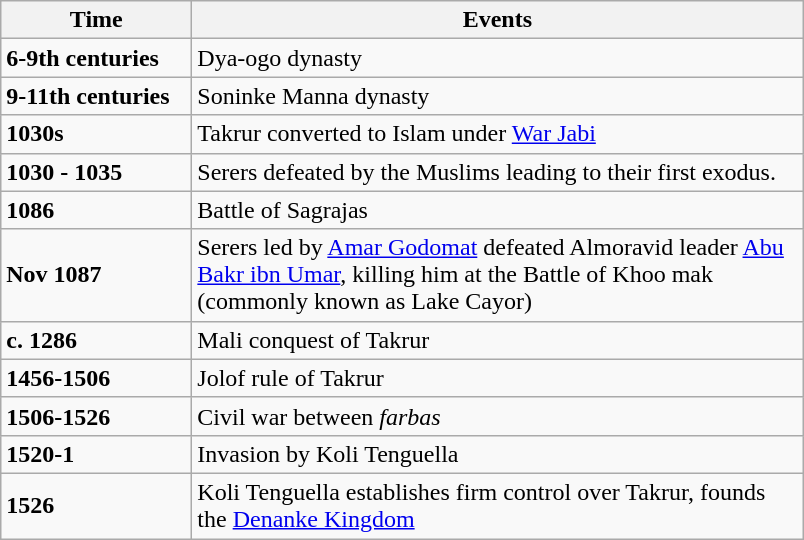<table class="wikitable">
<tr>
<th style="width:120px">Time</th>
<th style="width:400px">Events</th>
</tr>
<tr>
<td><strong>6-9th centuries</strong></td>
<td>Dya-ogo dynasty</td>
</tr>
<tr>
<td><strong>9-11th centuries</strong></td>
<td>Soninke Manna dynasty</td>
</tr>
<tr>
<td><strong>1030s</strong></td>
<td>Takrur converted to Islam under <a href='#'>War Jabi</a></td>
</tr>
<tr>
<td><strong>1030 - 1035</strong></td>
<td>Serers defeated by the Muslims leading to their first exodus.</td>
</tr>
<tr>
<td><strong>1086</strong></td>
<td>Battle of Sagrajas</td>
</tr>
<tr>
<td><strong> Nov 1087</strong></td>
<td>Serers led by <a href='#'>Amar Godomat</a> defeated Almoravid leader <a href='#'>Abu Bakr ibn Umar</a>, killing him at the Battle of Khoo mak (commonly known as Lake Cayor)</td>
</tr>
<tr>
<td><strong>c. 1286</strong></td>
<td>Mali conquest of Takrur</td>
</tr>
<tr>
<td><strong>1456-1506</strong></td>
<td>Jolof rule of Takrur</td>
</tr>
<tr>
<td><strong>1506-1526</strong></td>
<td>Civil war between <em>farbas</em></td>
</tr>
<tr>
<td><strong>1520-1</strong></td>
<td>Invasion by Koli Tenguella</td>
</tr>
<tr>
<td><strong>1526</strong></td>
<td>Koli Tenguella establishes firm control over Takrur, founds the <a href='#'>Denanke Kingdom</a></td>
</tr>
</table>
